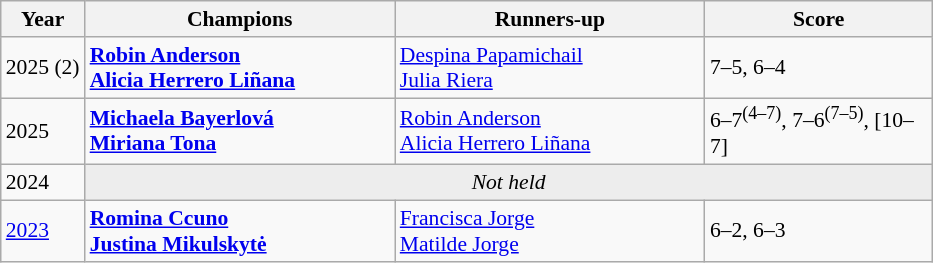<table class="wikitable" style="font-size:90%">
<tr>
<th>Year</th>
<th width="200">Champions</th>
<th width="200">Runners-up</th>
<th width="145">Score</th>
</tr>
<tr>
<td>2025 (2)</td>
<td><strong> <a href='#'>Robin Anderson</a></strong><br><strong> <a href='#'>Alicia Herrero Liñana</a></strong></td>
<td> <a href='#'>Despina Papamichail</a><br> <a href='#'>Julia Riera</a></td>
<td>7–5, 6–4</td>
</tr>
<tr>
<td>2025</td>
<td><strong> <a href='#'>Michaela Bayerlová</a></strong><br><strong> <a href='#'>Miriana Tona</a></strong></td>
<td> <a href='#'>Robin Anderson</a><br> <a href='#'>Alicia Herrero Liñana</a></td>
<td>6–7<sup>(4–7)</sup>, 7–6<sup>(7–5)</sup>, [10–7]</td>
</tr>
<tr>
<td>2024</td>
<td colspan="3" align="center" style="background:#ededed"><em>Not held</em></td>
</tr>
<tr>
<td><a href='#'>2023</a></td>
<td> <strong><a href='#'>Romina Ccuno</a></strong> <br>  <strong><a href='#'>Justina Mikulskytė</a></strong></td>
<td> <a href='#'>Francisca Jorge</a> <br>  <a href='#'>Matilde Jorge</a></td>
<td>6–2, 6–3</td>
</tr>
</table>
